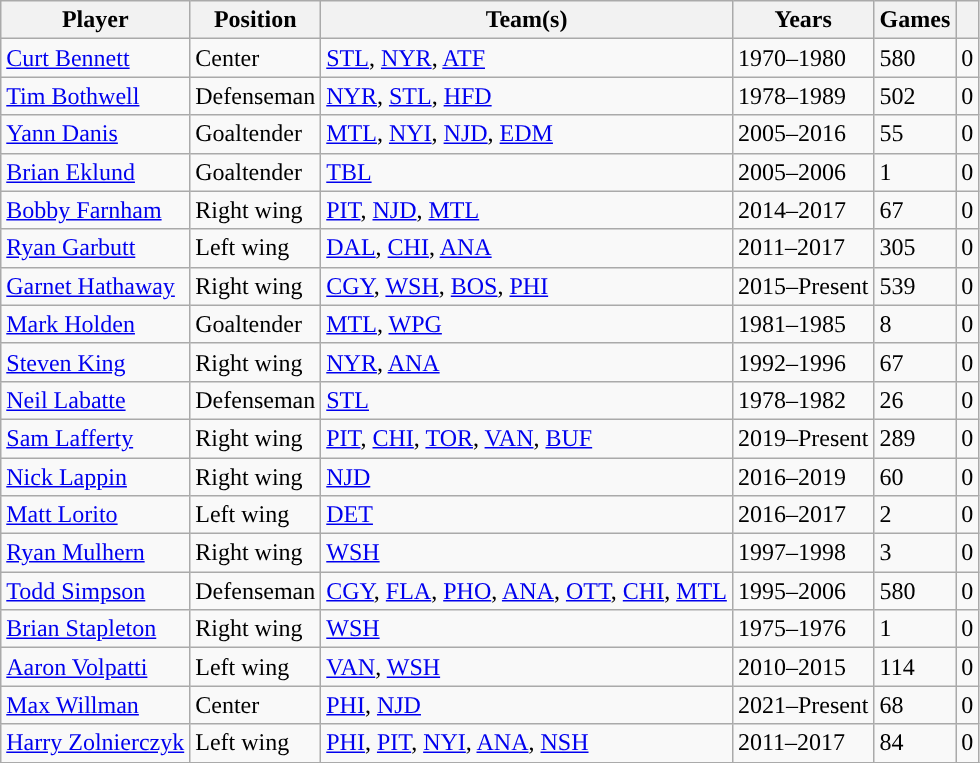<table class="wikitable sortable">
<tr>
<th>Player</th>
<th>Position</th>
<th>Team(s)</th>
<th>Years</th>
<th>Games</th>
<th><a href='#'></a></th>
</tr>
<tr>
<td><a href='#'>Curt Bennett</a></td>
<td>Center</td>
<td><a href='#'>STL</a>, <a href='#'>NYR</a>, <a href='#'>ATF</a></td>
<td>1970–1980</td>
<td>580</td>
<td>0</td>
</tr>
<tr>
<td><a href='#'>Tim Bothwell</a></td>
<td>Defenseman</td>
<td><a href='#'>NYR</a>, <a href='#'>STL</a>, <a href='#'>HFD</a></td>
<td>1978–1989</td>
<td>502</td>
<td>0</td>
</tr>
<tr>
<td><a href='#'>Yann Danis</a></td>
<td>Goaltender</td>
<td><a href='#'>MTL</a>, <a href='#'>NYI</a>, <a href='#'>NJD</a>, <a href='#'>EDM</a></td>
<td>2005–2016</td>
<td>55</td>
<td>0</td>
</tr>
<tr>
<td><a href='#'>Brian Eklund</a></td>
<td>Goaltender</td>
<td><a href='#'>TBL</a></td>
<td>2005–2006</td>
<td>1</td>
<td>0</td>
</tr>
<tr>
<td><a href='#'>Bobby Farnham</a></td>
<td>Right wing</td>
<td><a href='#'>PIT</a>, <a href='#'>NJD</a>, <a href='#'>MTL</a></td>
<td>2014–2017</td>
<td>67</td>
<td>0</td>
</tr>
<tr>
<td><a href='#'>Ryan Garbutt</a></td>
<td>Left wing</td>
<td><a href='#'>DAL</a>, <a href='#'>CHI</a>, <a href='#'>ANA</a></td>
<td>2011–2017</td>
<td>305</td>
<td>0</td>
</tr>
<tr>
<td><a href='#'>Garnet Hathaway</a></td>
<td>Right wing</td>
<td><a href='#'>CGY</a>, <a href='#'>WSH</a>, <a href='#'>BOS</a>, <a href='#'>PHI</a></td>
<td>2015–Present</td>
<td>539</td>
<td>0</td>
</tr>
<tr>
<td><a href='#'>Mark Holden</a></td>
<td>Goaltender</td>
<td><a href='#'>MTL</a>, <a href='#'>WPG</a></td>
<td>1981–1985</td>
<td>8</td>
<td>0</td>
</tr>
<tr>
<td><a href='#'>Steven King</a></td>
<td>Right wing</td>
<td><a href='#'>NYR</a>, <a href='#'>ANA</a></td>
<td>1992–1996</td>
<td>67</td>
<td>0</td>
</tr>
<tr>
<td><a href='#'>Neil Labatte</a></td>
<td>Defenseman</td>
<td><a href='#'>STL</a></td>
<td>1978–1982</td>
<td>26</td>
<td>0</td>
</tr>
<tr>
<td><a href='#'>Sam Lafferty</a></td>
<td>Right wing</td>
<td><a href='#'>PIT</a>, <a href='#'>CHI</a>, <a href='#'>TOR</a>, <a href='#'>VAN</a>, <a href='#'>BUF</a></td>
<td>2019–Present</td>
<td>289</td>
<td>0</td>
</tr>
<tr>
<td><a href='#'>Nick Lappin</a></td>
<td>Right wing</td>
<td><a href='#'>NJD</a></td>
<td>2016–2019</td>
<td>60</td>
<td>0</td>
</tr>
<tr>
<td><a href='#'>Matt Lorito</a></td>
<td>Left wing</td>
<td><a href='#'>DET</a></td>
<td>2016–2017</td>
<td>2</td>
<td>0</td>
</tr>
<tr>
<td><a href='#'>Ryan Mulhern</a></td>
<td>Right wing</td>
<td><a href='#'>WSH</a></td>
<td>1997–1998</td>
<td>3</td>
<td>0</td>
</tr>
<tr>
<td><a href='#'>Todd Simpson</a></td>
<td>Defenseman</td>
<td><a href='#'>CGY</a>, <a href='#'>FLA</a>, <a href='#'>PHO</a>, <a href='#'>ANA</a>, <a href='#'>OTT</a>, <a href='#'>CHI</a>, <a href='#'>MTL</a></td>
<td>1995–2006</td>
<td>580</td>
<td>0</td>
</tr>
<tr>
<td><a href='#'>Brian Stapleton</a></td>
<td>Right wing</td>
<td><a href='#'>WSH</a></td>
<td>1975–1976</td>
<td>1</td>
<td>0</td>
</tr>
<tr>
<td><a href='#'>Aaron Volpatti</a></td>
<td>Left wing</td>
<td><a href='#'>VAN</a>, <a href='#'>WSH</a></td>
<td>2010–2015</td>
<td>114</td>
<td>0</td>
</tr>
<tr>
<td><a href='#'>Max Willman</a></td>
<td>Center</td>
<td><a href='#'>PHI</a>, <a href='#'>NJD</a></td>
<td>2021–Present</td>
<td>68</td>
<td>0</td>
</tr>
<tr>
<td><a href='#'>Harry Zolnierczyk</a></td>
<td>Left wing</td>
<td><a href='#'>PHI</a>, <a href='#'>PIT</a>, <a href='#'>NYI</a>, <a href='#'>ANA</a>, <a href='#'>NSH</a></td>
<td>2011–2017</td>
<td>84</td>
<td>0</td>
</tr>
<tr>
</tr>
</table>
